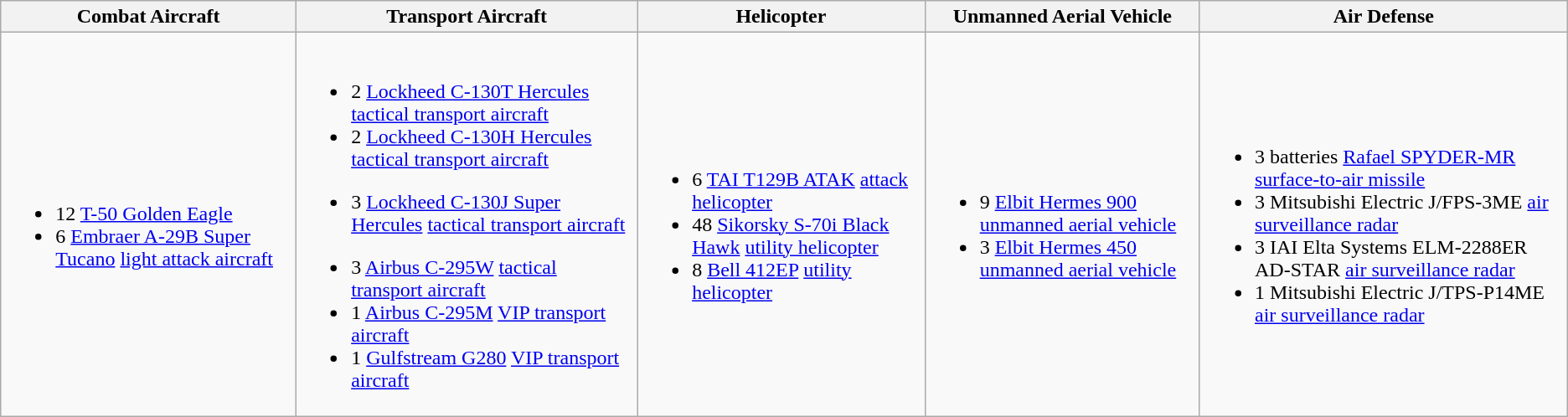<table class="wikitable">
<tr>
<th>Combat Aircraft</th>
<th>Transport Aircraft</th>
<th>Helicopter</th>
<th>Unmanned Aerial Vehicle</th>
<th>Air Defense</th>
</tr>
<tr>
<td><br><ul><li>12 <a href='#'>T-50 Golden Eagle</a></li><li>6 <a href='#'>Embraer A-29B Super Tucano</a> <a href='#'>light attack aircraft</a></li></ul></td>
<td><br><ul><li>2 <a href='#'>Lockheed C-130T Hercules</a> <a href='#'>tactical transport aircraft</a></li><li>2 <a href='#'>Lockheed C-130H Hercules</a> <a href='#'>tactical transport aircraft</a></li></ul><ul><li>3 <a href='#'>Lockheed C-130J Super Hercules</a> <a href='#'>tactical transport aircraft</a></li></ul><ul><li>3 <a href='#'>Airbus C-295W</a> <a href='#'>tactical transport aircraft</a></li><li>1 <a href='#'>Airbus C-295M</a> <a href='#'>VIP transport aircraft</a></li><li>1 <a href='#'>Gulfstream G280</a> <a href='#'>VIP transport aircraft</a></li></ul></td>
<td><br><ul><li>6 <a href='#'>TAI T129B ATAK</a> <a href='#'>attack helicopter</a></li><li>48 <a href='#'>Sikorsky S-70i Black Hawk</a> <a href='#'>utility helicopter</a></li><li>8 <a href='#'>Bell 412EP</a> <a href='#'>utility helicopter</a></li></ul></td>
<td><br><ul><li>9 <a href='#'>Elbit Hermes 900</a> <a href='#'>unmanned aerial vehicle</a></li><li>3 <a href='#'>Elbit Hermes 450</a> <a href='#'>unmanned aerial vehicle</a></li></ul></td>
<td><br><ul><li>3 batteries <a href='#'>Rafael SPYDER-MR</a> <a href='#'>surface-to-air missile</a></li><li>3 Mitsubishi Electric J/FPS-3ME <a href='#'>air surveillance radar</a></li><li>3 IAI Elta Systems ELM-2288ER AD-STAR <a href='#'>air surveillance radar</a></li><li>1 Mitsubishi Electric J/TPS-P14ME <a href='#'>air surveillance radar</a></li></ul></td>
</tr>
</table>
